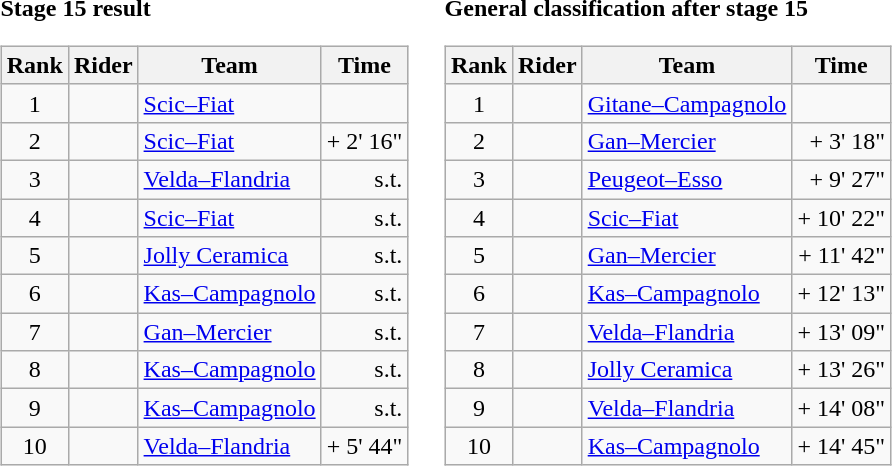<table>
<tr>
<td><strong>Stage 15 result</strong><br><table class="wikitable">
<tr>
<th scope="col">Rank</th>
<th scope="col">Rider</th>
<th scope="col">Team</th>
<th scope="col">Time</th>
</tr>
<tr>
<td style="text-align:center;">1</td>
<td></td>
<td><a href='#'>Scic–Fiat</a></td>
<td style="text-align:right;"></td>
</tr>
<tr>
<td style="text-align:center;">2</td>
<td></td>
<td><a href='#'>Scic–Fiat</a></td>
<td style="text-align:right;">+ 2' 16"</td>
</tr>
<tr>
<td style="text-align:center;">3</td>
<td></td>
<td><a href='#'>Velda–Flandria</a></td>
<td style="text-align:right;">s.t.</td>
</tr>
<tr>
<td style="text-align:center;">4</td>
<td></td>
<td><a href='#'>Scic–Fiat</a></td>
<td style="text-align:right;">s.t.</td>
</tr>
<tr>
<td style="text-align:center;">5</td>
<td></td>
<td><a href='#'>Jolly Ceramica</a></td>
<td style="text-align:right;">s.t.</td>
</tr>
<tr>
<td style="text-align:center;">6</td>
<td></td>
<td><a href='#'>Kas–Campagnolo</a></td>
<td style="text-align:right;">s.t.</td>
</tr>
<tr>
<td style="text-align:center;">7</td>
<td></td>
<td><a href='#'>Gan–Mercier</a></td>
<td style="text-align:right;">s.t.</td>
</tr>
<tr>
<td style="text-align:center;">8</td>
<td></td>
<td><a href='#'>Kas–Campagnolo</a></td>
<td style="text-align:right;">s.t.</td>
</tr>
<tr>
<td style="text-align:center;">9</td>
<td></td>
<td><a href='#'>Kas–Campagnolo</a></td>
<td style="text-align:right;">s.t.</td>
</tr>
<tr>
<td style="text-align:center;">10</td>
<td></td>
<td><a href='#'>Velda–Flandria</a></td>
<td style="text-align:right;">+ 5' 44"</td>
</tr>
</table>
</td>
<td></td>
<td><strong>General classification after stage 15</strong><br><table class="wikitable">
<tr>
<th scope="col">Rank</th>
<th scope="col">Rider</th>
<th scope="col">Team</th>
<th scope="col">Time</th>
</tr>
<tr>
<td style="text-align:center;">1</td>
<td> </td>
<td><a href='#'>Gitane–Campagnolo</a></td>
<td style="text-align:right;"></td>
</tr>
<tr>
<td style="text-align:center;">2</td>
<td></td>
<td><a href='#'>Gan–Mercier</a></td>
<td style="text-align:right;">+ 3' 18"</td>
</tr>
<tr>
<td style="text-align:center;">3</td>
<td></td>
<td><a href='#'>Peugeot–Esso</a></td>
<td style="text-align:right;">+ 9' 27"</td>
</tr>
<tr>
<td style="text-align:center;">4</td>
<td></td>
<td><a href='#'>Scic–Fiat</a></td>
<td style="text-align:right;">+ 10' 22"</td>
</tr>
<tr>
<td style="text-align:center;">5</td>
<td></td>
<td><a href='#'>Gan–Mercier</a></td>
<td style="text-align:right;">+ 11' 42"</td>
</tr>
<tr>
<td style="text-align:center;">6</td>
<td></td>
<td><a href='#'>Kas–Campagnolo</a></td>
<td style="text-align:right;">+ 12' 13"</td>
</tr>
<tr>
<td style="text-align:center;">7</td>
<td></td>
<td><a href='#'>Velda–Flandria</a></td>
<td style="text-align:right;">+ 13' 09"</td>
</tr>
<tr>
<td style="text-align:center;">8</td>
<td></td>
<td><a href='#'>Jolly Ceramica</a></td>
<td style="text-align:right;">+ 13' 26"</td>
</tr>
<tr>
<td style="text-align:center;">9</td>
<td></td>
<td><a href='#'>Velda–Flandria</a></td>
<td style="text-align:right;">+ 14' 08"</td>
</tr>
<tr>
<td style="text-align:center;">10</td>
<td></td>
<td><a href='#'>Kas–Campagnolo</a></td>
<td style="text-align:right;">+ 14' 45"</td>
</tr>
</table>
</td>
</tr>
</table>
